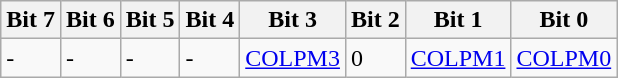<table class="wikitable">
<tr>
<th>Bit 7</th>
<th>Bit 6</th>
<th>Bit 5</th>
<th>Bit 4</th>
<th>Bit 3</th>
<th>Bit 2</th>
<th>Bit 1</th>
<th>Bit 0</th>
</tr>
<tr>
<td>-</td>
<td>-</td>
<td>-</td>
<td>-</td>
<td><a href='#'>COLPM3</a></td>
<td>0</td>
<td><a href='#'>COLPM1</a></td>
<td><a href='#'>COLPM0</a></td>
</tr>
</table>
